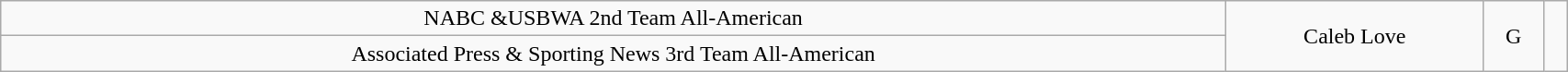<table class="wikitable" style="width: 90%;text-align: center;">
<tr align="center">
<td>NABC &USBWA 2nd Team All-American</td>
<td rowspan="2">Caleb Love</td>
<td rowspan="2">G</td>
<td rowspan="4"></td>
</tr>
<tr>
<td>Associated Press &  Sporting News 3rd Team All-American</td>
</tr>
</table>
